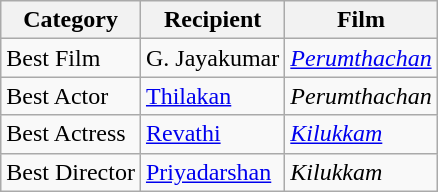<table class="wikitable">
<tr>
<th>Category</th>
<th>Recipient</th>
<th>Film</th>
</tr>
<tr>
<td>Best Film</td>
<td>G. Jayakumar</td>
<td><em><a href='#'>Perumthachan</a></em></td>
</tr>
<tr>
<td>Best Actor</td>
<td><a href='#'>Thilakan</a></td>
<td><em>Perumthachan</em></td>
</tr>
<tr>
<td>Best Actress</td>
<td><a href='#'>Revathi</a></td>
<td><em><a href='#'>Kilukkam</a></em></td>
</tr>
<tr>
<td>Best Director</td>
<td><a href='#'>Priyadarshan</a></td>
<td><em>Kilukkam</em></td>
</tr>
</table>
